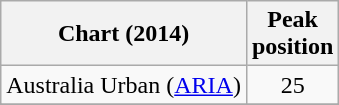<table class="wikitable">
<tr>
<th>Chart (2014)</th>
<th>Peak<br>position</th>
</tr>
<tr>
<td>Australia Urban (<a href='#'>ARIA</a>)</td>
<td style="text-align:center;">25</td>
</tr>
<tr>
</tr>
<tr>
</tr>
<tr>
</tr>
</table>
